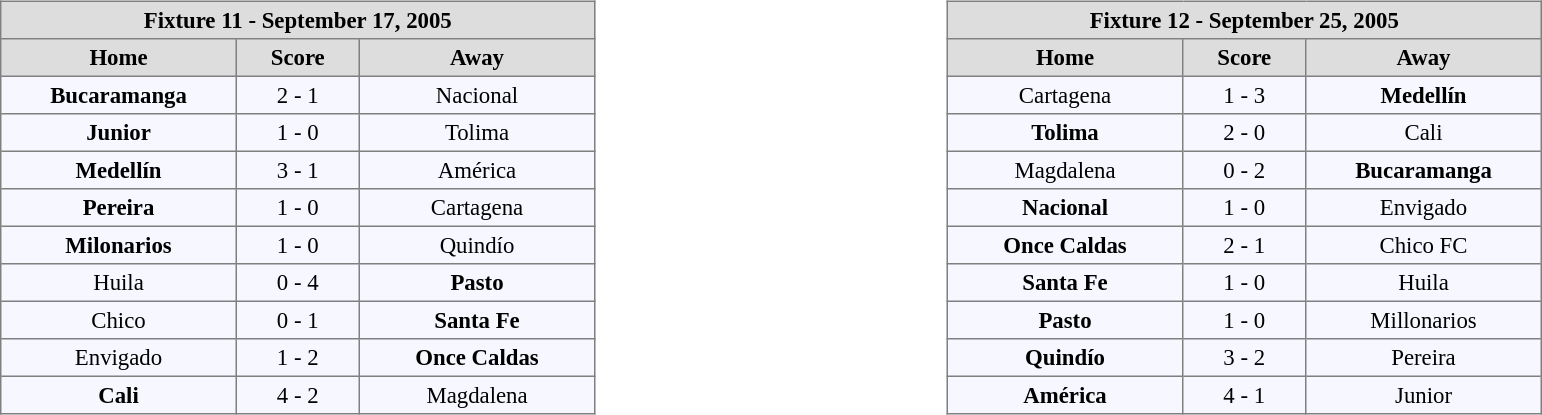<table width=100%>
<tr>
<td valign=top width=50% align=left><br><table align=center bgcolor="#f7f8ff" cellpadding="3" cellspacing="0" border="1" style="font-size: 95%; border: gray solid 1px; border-collapse: collapse;">
<tr align=center bgcolor=#DDDDDD style="color:black;">
<th colspan=3 align=center>Fixture 11 - September 17, 2005</th>
</tr>
<tr align=center bgcolor=#DDDDDD style="color:black;">
<th width="150">Home</th>
<th width="75">Score</th>
<th width="150">Away</th>
</tr>
<tr align=center>
<td><strong>Bucaramanga</strong></td>
<td>2 - 1</td>
<td>Nacional</td>
</tr>
<tr align=center>
<td><strong>Junior</strong></td>
<td>1 - 0</td>
<td>Tolima</td>
</tr>
<tr align=center>
<td><strong>Medellín</strong></td>
<td>3 - 1</td>
<td>América</td>
</tr>
<tr align=center>
<td><strong>Pereira</strong></td>
<td>1 - 0</td>
<td>Cartagena</td>
</tr>
<tr align=center>
<td><strong>Milonarios</strong></td>
<td>1 - 0</td>
<td>Quindío</td>
</tr>
<tr align=center>
<td>Huila</td>
<td>0 - 4</td>
<td><strong>Pasto</strong></td>
</tr>
<tr align=center>
<td>Chico</td>
<td>0 - 1</td>
<td><strong>Santa Fe</strong></td>
</tr>
<tr align=center>
<td>Envigado</td>
<td>1 - 2</td>
<td><strong>Once Caldas</strong></td>
</tr>
<tr align=center>
<td><strong>Cali</strong></td>
<td>4 - 2</td>
<td>Magdalena</td>
</tr>
</table>
</td>
<td valign=top width=50% align=left><br><table align=center bgcolor="#f7f8ff" cellpadding="3" cellspacing="0" border="1" style="font-size: 95%; border: gray solid 1px; border-collapse: collapse;">
<tr align=center bgcolor=#DDDDDD style="color:black;">
<th colspan=3 align=center>Fixture 12 - September 25, 2005</th>
</tr>
<tr align=center bgcolor=#DDDDDD style="color:black;">
<th width="150">Home</th>
<th width="75">Score</th>
<th width="150">Away</th>
</tr>
<tr align=center>
<td>Cartagena</td>
<td>1 - 3</td>
<td><strong>Medellín</strong></td>
</tr>
<tr align=center>
<td><strong>Tolima</strong></td>
<td>2 - 0</td>
<td>Cali</td>
</tr>
<tr align=center>
<td>Magdalena</td>
<td>0 - 2</td>
<td><strong>Bucaramanga</strong></td>
</tr>
<tr align=center>
<td><strong>Nacional</strong></td>
<td>1 - 0</td>
<td>Envigado</td>
</tr>
<tr align=center>
<td><strong>Once Caldas</strong></td>
<td>2 - 1</td>
<td>Chico FC</td>
</tr>
<tr align=center>
<td><strong>Santa Fe</strong></td>
<td>1 - 0</td>
<td>Huila</td>
</tr>
<tr align=center>
<td><strong>Pasto</strong></td>
<td>1 - 0</td>
<td>Millonarios</td>
</tr>
<tr align=center>
<td><strong>Quindío</strong></td>
<td>3 - 2</td>
<td>Pereira</td>
</tr>
<tr align=center>
<td><strong>América</strong></td>
<td>4 - 1</td>
<td>Junior</td>
</tr>
</table>
</td>
</tr>
</table>
